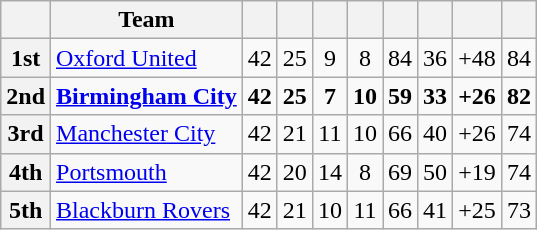<table class="wikitable" style="text-align:center">
<tr>
<th scope="col"></th>
<th scope="col">Team</th>
<th scope="col"></th>
<th scope="col"></th>
<th scope="col"></th>
<th scope="col"></th>
<th scope="col"></th>
<th scope="col"></th>
<th scope="col"></th>
<th scope="col"></th>
</tr>
<tr>
<th scope="row">1st</th>
<td align="left"><a href='#'>Oxford United</a></td>
<td>42</td>
<td>25</td>
<td>9</td>
<td>8</td>
<td>84</td>
<td>36</td>
<td>+48</td>
<td>84</td>
</tr>
<tr style="font-weight:bold">
<th scope="row">2nd</th>
<td align="left"><a href='#'>Birmingham City</a></td>
<td>42</td>
<td>25</td>
<td>7</td>
<td>10</td>
<td>59</td>
<td>33</td>
<td>+26</td>
<td>82</td>
</tr>
<tr>
<th scope="row">3rd</th>
<td align="left"><a href='#'>Manchester City</a></td>
<td>42</td>
<td>21</td>
<td>11</td>
<td>10</td>
<td>66</td>
<td>40</td>
<td>+26</td>
<td>74</td>
</tr>
<tr>
<th scope="row">4th</th>
<td align="left"><a href='#'>Portsmouth</a></td>
<td>42</td>
<td>20</td>
<td>14</td>
<td>8</td>
<td>69</td>
<td>50</td>
<td>+19</td>
<td>74</td>
</tr>
<tr>
<th scope="row">5th</th>
<td align="left"><a href='#'>Blackburn Rovers</a></td>
<td>42</td>
<td>21</td>
<td>10</td>
<td>11</td>
<td>66</td>
<td>41</td>
<td>+25</td>
<td>73</td>
</tr>
</table>
